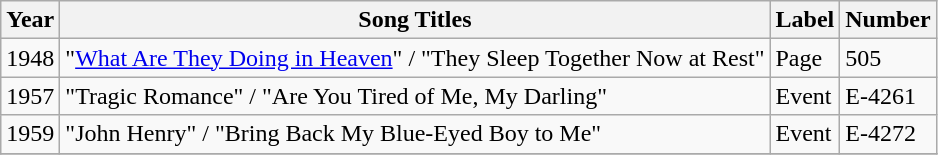<table class="wikitable sortable">
<tr>
<th>Year</th>
<th>Song Titles</th>
<th>Label</th>
<th>Number</th>
</tr>
<tr>
<td>1948</td>
<td>"<a href='#'>What Are They Doing in Heaven</a>" / "They Sleep Together Now at Rest"</td>
<td>Page</td>
<td>505</td>
</tr>
<tr>
<td>1957</td>
<td>"Tragic Romance" / "Are You Tired of Me, My Darling"</td>
<td>Event</td>
<td>E-4261</td>
</tr>
<tr>
<td>1959</td>
<td>"John Henry" / "Bring Back My Blue-Eyed Boy to Me"</td>
<td>Event</td>
<td>E-4272</td>
</tr>
<tr>
</tr>
</table>
